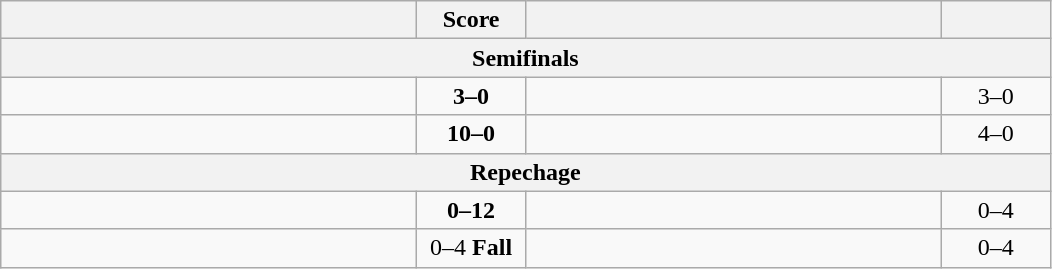<table class="wikitable" style="text-align: left;">
<tr>
<th align="right" width="270"></th>
<th width="65">Score</th>
<th align="left" width="270"></th>
<th width="65"></th>
</tr>
<tr>
<th colspan=4>Semifinals</th>
</tr>
<tr>
<td><strong></strong></td>
<td align="center"><strong>3–0</strong></td>
<td></td>
<td align=center>3–0 <strong></strong></td>
</tr>
<tr>
<td><strong></strong></td>
<td align="center"><strong>10–0</strong></td>
<td></td>
<td align=center>4–0 <strong></strong></td>
</tr>
<tr>
<th colspan=4>Repechage</th>
</tr>
<tr>
<td></td>
<td align="center"><strong>0–12</strong></td>
<td><strong></strong></td>
<td align=center>0–4 <strong></strong></td>
</tr>
<tr>
<td></td>
<td align="center">0–4 <strong>Fall</strong></td>
<td><strong></strong></td>
<td align=center>0–4 <strong></strong></td>
</tr>
</table>
